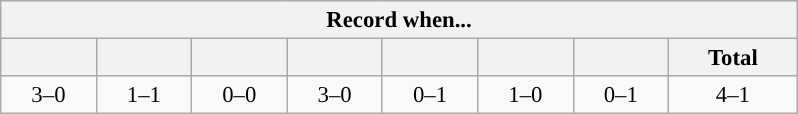<table class="wikitable" style="margin:1em auto; font-size:95%; text-align:center; width:35em;">
<tr>
<th colspan="8">Record when...</th>
</tr>
<tr>
<th></th>
<th></th>
<th></th>
<th></th>
<th></th>
<th></th>
<th></th>
<th>Total</th>
</tr>
<tr>
<td>3–0</td>
<td>1–1</td>
<td>0–0</td>
<td>3–0</td>
<td>0–1</td>
<td>1–0</td>
<td>0–1</td>
<td>4–1</td>
</tr>
</table>
